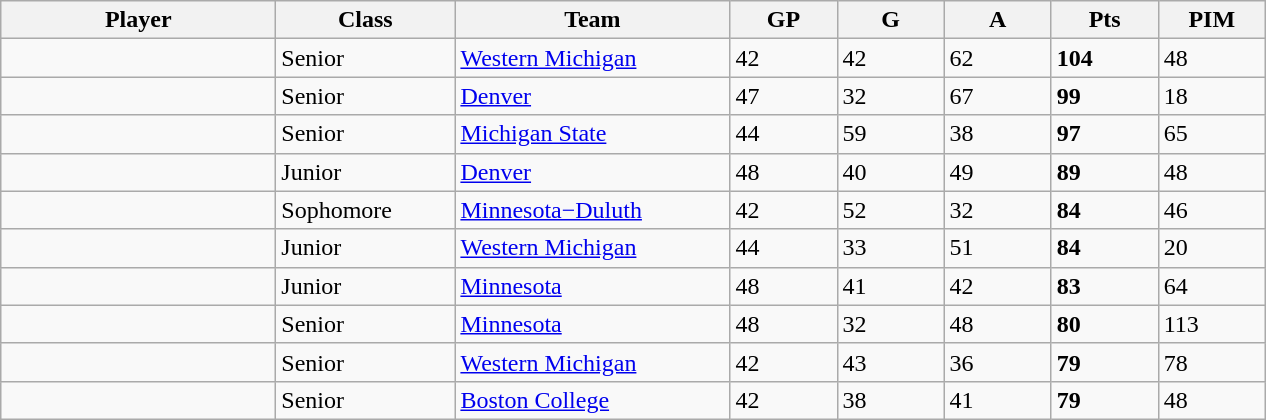<table class="wikitable sortable">
<tr>
<th style="width: 11em;">Player</th>
<th style="width: 7em;">Class</th>
<th style="width: 11em;">Team</th>
<th style="width: 4em;">GP</th>
<th style="width: 4em;">G</th>
<th style="width: 4em;">A</th>
<th style="width: 4em;">Pts</th>
<th style="width: 4em;">PIM</th>
</tr>
<tr>
<td></td>
<td>Senior</td>
<td><a href='#'>Western Michigan</a></td>
<td>42</td>
<td>42</td>
<td>62</td>
<td><strong>104</strong></td>
<td>48</td>
</tr>
<tr>
<td></td>
<td>Senior</td>
<td><a href='#'>Denver</a></td>
<td>47</td>
<td>32</td>
<td>67</td>
<td><strong>99</strong></td>
<td>18</td>
</tr>
<tr>
<td></td>
<td>Senior</td>
<td><a href='#'>Michigan State</a></td>
<td>44</td>
<td>59</td>
<td>38</td>
<td><strong>97</strong></td>
<td>65</td>
</tr>
<tr>
<td></td>
<td>Junior</td>
<td><a href='#'>Denver</a></td>
<td>48</td>
<td>40</td>
<td>49</td>
<td><strong>89</strong></td>
<td>48</td>
</tr>
<tr>
<td></td>
<td>Sophomore</td>
<td><a href='#'>Minnesota−Duluth</a></td>
<td>42</td>
<td>52</td>
<td>32</td>
<td><strong>84</strong></td>
<td>46</td>
</tr>
<tr>
<td></td>
<td>Junior</td>
<td><a href='#'>Western Michigan</a></td>
<td>44</td>
<td>33</td>
<td>51</td>
<td><strong>84</strong></td>
<td>20</td>
</tr>
<tr>
<td></td>
<td>Junior</td>
<td><a href='#'>Minnesota</a></td>
<td>48</td>
<td>41</td>
<td>42</td>
<td><strong>83</strong></td>
<td>64</td>
</tr>
<tr>
<td></td>
<td>Senior</td>
<td><a href='#'>Minnesota</a></td>
<td>48</td>
<td>32</td>
<td>48</td>
<td><strong>80</strong></td>
<td>113</td>
</tr>
<tr>
<td></td>
<td>Senior</td>
<td><a href='#'>Western Michigan</a></td>
<td>42</td>
<td>43</td>
<td>36</td>
<td><strong>79</strong></td>
<td>78</td>
</tr>
<tr>
<td></td>
<td>Senior</td>
<td><a href='#'>Boston College</a></td>
<td>42</td>
<td>38</td>
<td>41</td>
<td><strong>79</strong></td>
<td>48</td>
</tr>
</table>
